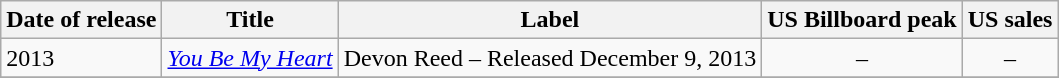<table class="wikitable">
<tr>
<th>Date of release</th>
<th>Title</th>
<th>Label</th>
<th>US Billboard peak</th>
<th>US sales</th>
</tr>
<tr>
<td>2013</td>
<td><em><a href='#'>You Be My Heart</a></em></td>
<td>Devon Reed – Released December 9, 2013</td>
<td align="center">–</td>
<td align="center">–</td>
</tr>
<tr>
</tr>
</table>
